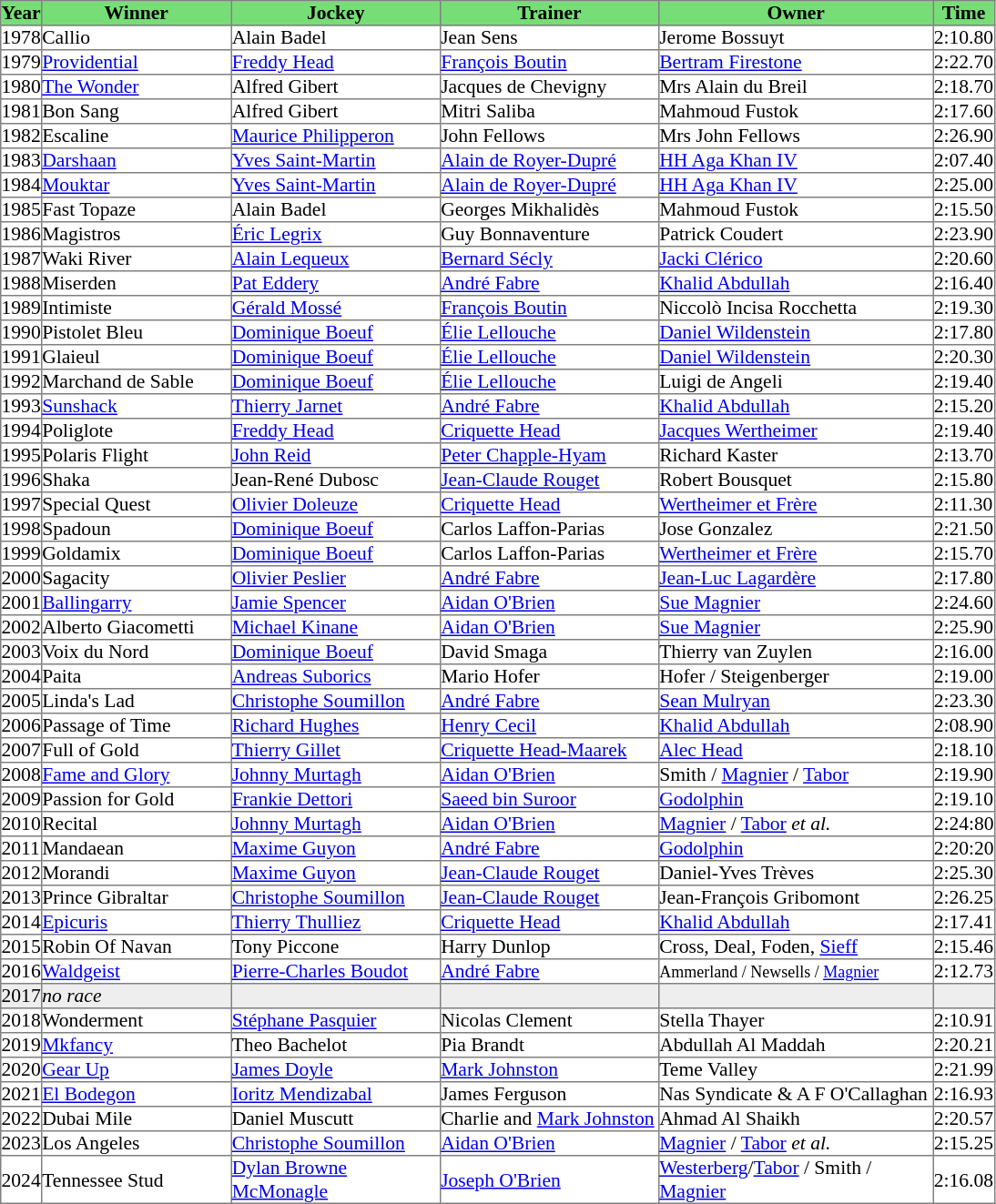<table class = "sortable" | border="1" cellpadding="0" style="border-collapse: collapse; font-size:90%">
<tr bgcolor="#77dd77" align="center">
<th>Year</th>
<th>Winner</th>
<th>Jockey</th>
<th>Trainer</th>
<th>Owner</th>
<th>Time</th>
</tr>
<tr>
<td>1978</td>
<td width=138px>Callio</td>
<td width=152px>Alain Badel</td>
<td width=159px>Jean Sens</td>
<td width=200px>Jerome Bossuyt</td>
<td>2:10.80</td>
</tr>
<tr>
<td>1979</td>
<td><a href='#'>Providential</a></td>
<td><a href='#'>Freddy Head</a></td>
<td><a href='#'>François Boutin</a></td>
<td><a href='#'>Bertram Firestone</a></td>
<td>2:22.70</td>
</tr>
<tr>
<td>1980</td>
<td><a href='#'>The Wonder</a></td>
<td>Alfred Gibert</td>
<td>Jacques de Chevigny</td>
<td>Mrs Alain du Breil</td>
<td>2:18.70</td>
</tr>
<tr>
<td>1981</td>
<td>Bon Sang</td>
<td>Alfred Gibert</td>
<td>Mitri Saliba</td>
<td>Mahmoud Fustok</td>
<td>2:17.60</td>
</tr>
<tr>
<td>1982</td>
<td>Escaline</td>
<td><a href='#'>Maurice Philipperon</a></td>
<td>John Fellows</td>
<td>Mrs John Fellows</td>
<td>2:26.90</td>
</tr>
<tr>
<td>1983</td>
<td><a href='#'>Darshaan</a></td>
<td><a href='#'>Yves Saint-Martin</a></td>
<td><a href='#'>Alain de Royer-Dupré</a></td>
<td><a href='#'>HH Aga Khan IV</a></td>
<td>2:07.40</td>
</tr>
<tr>
<td>1984</td>
<td><a href='#'>Mouktar</a></td>
<td><a href='#'>Yves Saint-Martin</a></td>
<td><a href='#'>Alain de Royer-Dupré</a></td>
<td><a href='#'>HH Aga Khan IV</a></td>
<td>2:25.00</td>
</tr>
<tr>
<td>1985</td>
<td>Fast Topaze</td>
<td>Alain Badel</td>
<td>Georges Mikhalidès</td>
<td>Mahmoud Fustok</td>
<td>2:15.50</td>
</tr>
<tr>
<td>1986</td>
<td>Magistros</td>
<td><a href='#'>Éric Legrix</a></td>
<td>Guy Bonnaventure</td>
<td>Patrick Coudert</td>
<td>2:23.90</td>
</tr>
<tr>
<td>1987</td>
<td>Waki River</td>
<td><a href='#'>Alain Lequeux</a></td>
<td><a href='#'>Bernard Sécly</a></td>
<td><a href='#'>Jacki Clérico</a></td>
<td>2:20.60</td>
</tr>
<tr>
<td>1988</td>
<td>Miserden</td>
<td><a href='#'>Pat Eddery</a></td>
<td><a href='#'>André Fabre</a></td>
<td><a href='#'>Khalid Abdullah</a></td>
<td>2:16.40</td>
</tr>
<tr>
<td>1989</td>
<td>Intimiste </td>
<td><a href='#'>Gérald Mossé</a></td>
<td><a href='#'>François Boutin</a></td>
<td>Niccolò Incisa Rocchetta </td>
<td>2:19.30</td>
</tr>
<tr>
<td>1990</td>
<td>Pistolet Bleu</td>
<td><a href='#'>Dominique Boeuf</a></td>
<td><a href='#'>Élie Lellouche</a></td>
<td><a href='#'>Daniel Wildenstein</a></td>
<td>2:17.80</td>
</tr>
<tr>
<td>1991</td>
<td>Glaieul</td>
<td><a href='#'>Dominique Boeuf</a></td>
<td><a href='#'>Élie Lellouche</a></td>
<td><a href='#'>Daniel Wildenstein</a></td>
<td>2:20.30</td>
</tr>
<tr>
<td>1992</td>
<td>Marchand de Sable</td>
<td><a href='#'>Dominique Boeuf</a></td>
<td><a href='#'>Élie Lellouche</a></td>
<td>Luigi de Angeli</td>
<td>2:19.40</td>
</tr>
<tr>
<td>1993</td>
<td><a href='#'>Sunshack</a></td>
<td><a href='#'>Thierry Jarnet</a></td>
<td><a href='#'>André Fabre</a></td>
<td><a href='#'>Khalid Abdullah</a></td>
<td>2:15.20</td>
</tr>
<tr>
<td>1994</td>
<td>Poliglote</td>
<td><a href='#'>Freddy Head</a></td>
<td><a href='#'>Criquette Head</a></td>
<td><a href='#'>Jacques Wertheimer</a></td>
<td>2:19.40</td>
</tr>
<tr>
<td>1995</td>
<td>Polaris Flight</td>
<td><a href='#'>John Reid</a></td>
<td><a href='#'>Peter Chapple-Hyam</a></td>
<td>Richard Kaster</td>
<td>2:13.70</td>
</tr>
<tr>
<td>1996</td>
<td>Shaka</td>
<td>Jean-René Dubosc</td>
<td><a href='#'>Jean-Claude Rouget</a></td>
<td>Robert Bousquet</td>
<td>2:15.80</td>
</tr>
<tr>
<td>1997</td>
<td>Special Quest</td>
<td><a href='#'>Olivier Doleuze</a></td>
<td><a href='#'>Criquette Head</a></td>
<td><a href='#'>Wertheimer et Frère</a></td>
<td>2:11.30</td>
</tr>
<tr>
<td>1998</td>
<td>Spadoun</td>
<td><a href='#'>Dominique Boeuf</a></td>
<td>Carlos Laffon-Parias</td>
<td>Jose Gonzalez</td>
<td>2:21.50</td>
</tr>
<tr>
<td>1999</td>
<td>Goldamix</td>
<td><a href='#'>Dominique Boeuf</a></td>
<td>Carlos Laffon-Parias</td>
<td><a href='#'>Wertheimer et Frère</a></td>
<td>2:15.70</td>
</tr>
<tr>
<td>2000</td>
<td>Sagacity</td>
<td><a href='#'>Olivier Peslier</a></td>
<td><a href='#'>André Fabre</a></td>
<td><a href='#'>Jean-Luc Lagardère</a></td>
<td>2:17.80</td>
</tr>
<tr>
<td>2001</td>
<td><a href='#'>Ballingarry</a></td>
<td><a href='#'>Jamie Spencer</a></td>
<td><a href='#'>Aidan O'Brien</a></td>
<td><a href='#'>Sue Magnier</a></td>
<td>2:24.60</td>
</tr>
<tr>
<td>2002</td>
<td>Alberto Giacometti</td>
<td><a href='#'>Michael Kinane</a></td>
<td><a href='#'>Aidan O'Brien</a></td>
<td><a href='#'>Sue Magnier</a></td>
<td>2:25.90</td>
</tr>
<tr>
<td>2003</td>
<td>Voix du Nord</td>
<td><a href='#'>Dominique Boeuf</a></td>
<td>David Smaga</td>
<td>Thierry van Zuylen</td>
<td>2:16.00</td>
</tr>
<tr>
<td>2004</td>
<td>Paita</td>
<td><a href='#'>Andreas Suborics</a></td>
<td>Mario Hofer</td>
<td>Hofer / Steigenberger </td>
<td>2:19.00</td>
</tr>
<tr>
<td>2005</td>
<td>Linda's Lad</td>
<td><a href='#'>Christophe Soumillon</a></td>
<td><a href='#'>André Fabre</a></td>
<td><a href='#'>Sean Mulryan</a></td>
<td>2:23.30</td>
</tr>
<tr>
<td>2006</td>
<td>Passage of Time</td>
<td><a href='#'>Richard Hughes</a></td>
<td><a href='#'>Henry Cecil</a></td>
<td><a href='#'>Khalid Abdullah</a></td>
<td>2:08.90</td>
</tr>
<tr>
<td>2007</td>
<td>Full of Gold</td>
<td><a href='#'>Thierry Gillet</a></td>
<td><a href='#'>Criquette Head-Maarek</a></td>
<td><a href='#'>Alec Head</a></td>
<td>2:18.10</td>
</tr>
<tr>
<td>2008</td>
<td><a href='#'>Fame and Glory</a></td>
<td><a href='#'>Johnny Murtagh</a></td>
<td><a href='#'>Aidan O'Brien</a></td>
<td>Smith  / <a href='#'>Magnier</a> / <a href='#'>Tabor</a></td>
<td>2:19.90</td>
</tr>
<tr>
<td>2009</td>
<td>Passion for Gold</td>
<td><a href='#'>Frankie Dettori</a></td>
<td><a href='#'>Saeed bin Suroor</a></td>
<td><a href='#'>Godolphin</a></td>
<td>2:19.10</td>
</tr>
<tr>
<td>2010</td>
<td>Recital</td>
<td><a href='#'>Johnny Murtagh</a></td>
<td><a href='#'>Aidan O'Brien</a></td>
<td><a href='#'>Magnier</a> / <a href='#'>Tabor</a> <em>et al.</em> </td>
<td>2:24:80</td>
</tr>
<tr>
<td>2011</td>
<td>Mandaean</td>
<td><a href='#'>Maxime Guyon</a></td>
<td><a href='#'>André Fabre</a></td>
<td><a href='#'>Godolphin</a></td>
<td>2:20:20</td>
</tr>
<tr>
<td>2012</td>
<td>Morandi</td>
<td><a href='#'>Maxime Guyon</a></td>
<td><a href='#'>Jean-Claude Rouget</a></td>
<td>Daniel-Yves Trèves</td>
<td>2:25.30</td>
</tr>
<tr>
<td>2013</td>
<td>Prince Gibraltar</td>
<td><a href='#'>Christophe Soumillon</a></td>
<td><a href='#'>Jean-Claude Rouget</a></td>
<td>Jean-François Gribomont</td>
<td>2:26.25</td>
</tr>
<tr>
<td>2014</td>
<td><a href='#'>Epicuris</a></td>
<td><a href='#'>Thierry Thulliez</a></td>
<td><a href='#'>Criquette Head</a></td>
<td><a href='#'>Khalid Abdullah</a></td>
<td>2:17.41</td>
</tr>
<tr>
<td>2015</td>
<td>Robin Of Navan</td>
<td>Tony Piccone</td>
<td>Harry Dunlop</td>
<td>Cross, Deal, Foden, <a href='#'>Sieff</a></td>
<td>2:15.46</td>
</tr>
<tr>
<td>2016</td>
<td><a href='#'>Waldgeist</a></td>
<td><a href='#'>Pierre-Charles Boudot</a></td>
<td><a href='#'>André Fabre</a></td>
<td><small> Ammerland / Newsells / <a href='#'>Magnier</a></small> </td>
<td>2:12.73</td>
</tr>
<tr bgcolor="#eeeeee">
<td>2017</td>
<td><em>no race</em> </td>
<td></td>
<td></td>
<td></td>
<td></td>
</tr>
<tr>
<td>2018</td>
<td>Wonderment</td>
<td><a href='#'>Stéphane Pasquier</a></td>
<td>Nicolas Clement</td>
<td>Stella Thayer</td>
<td>2:10.91</td>
</tr>
<tr>
<td>2019</td>
<td><a href='#'>Mkfancy</a></td>
<td>Theo Bachelot</td>
<td>Pia Brandt</td>
<td>Abdullah Al Maddah</td>
<td>2:20.21</td>
</tr>
<tr>
<td>2020</td>
<td><a href='#'>Gear Up</a></td>
<td><a href='#'>James Doyle</a></td>
<td><a href='#'>Mark Johnston</a></td>
<td>Teme Valley</td>
<td>2:21.99</td>
</tr>
<tr>
<td>2021</td>
<td><a href='#'>El Bodegon</a></td>
<td><a href='#'>Ioritz Mendizabal</a></td>
<td>James Ferguson</td>
<td>Nas Syndicate & A F O'Callaghan</td>
<td>2:16.93</td>
</tr>
<tr>
<td>2022</td>
<td>Dubai Mile</td>
<td>Daniel Muscutt</td>
<td>Charlie and <a href='#'>Mark Johnston</a></td>
<td>Ahmad Al Shaikh</td>
<td>2:20.57</td>
</tr>
<tr>
<td>2023</td>
<td>Los Angeles</td>
<td><a href='#'>Christophe Soumillon</a></td>
<td><a href='#'>Aidan O'Brien</a></td>
<td><a href='#'>Magnier</a> / <a href='#'>Tabor</a> <em>et al.</em> </td>
<td>2:15.25</td>
</tr>
<tr>
<td>2024</td>
<td>Tennessee Stud</td>
<td><a href='#'>Dylan Browne McMonagle</a></td>
<td><a href='#'>Joseph O'Brien</a></td>
<td><a href='#'>Westerberg</a>/<a href='#'>Tabor</a> / Smith / <a href='#'>Magnier</a></td>
<td>2:16.08</td>
</tr>
</table>
